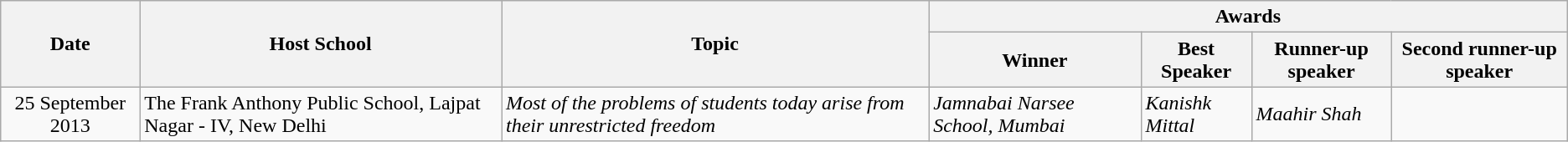<table class="wikitable">
<tr>
<th rowspan="2">Date</th>
<th rowspan="2">Host School</th>
<th rowspan="2">Topic</th>
<th colspan="4">Awards</th>
</tr>
<tr>
<th>Winner</th>
<th>Best Speaker</th>
<th>Runner-up speaker</th>
<th>Second runner-up speaker</th>
</tr>
<tr>
<td align="center">25 September 2013</td>
<td>The Frank Anthony Public School, Lajpat Nagar - IV, New Delhi</td>
<td><em>Most of the problems of students today arise from their unrestricted freedom</em></td>
<td><em>Jamnabai Narsee School, Mumbai</em></td>
<td><em>Kanishk Mittal</em></td>
<td><em>Maahir Shah</em></td>
<td></td>
</tr>
</table>
